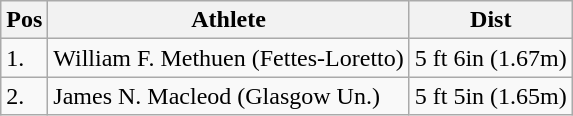<table class="wikitable">
<tr>
<th>Pos</th>
<th>Athlete</th>
<th>Dist</th>
</tr>
<tr>
<td>1.</td>
<td>William F. Methuen (Fettes-Loretto)</td>
<td>5 ft 6in (1.67m)</td>
</tr>
<tr>
<td>2.</td>
<td>James N. Macleod (Glasgow Un.)</td>
<td>5 ft 5in (1.65m)</td>
</tr>
</table>
